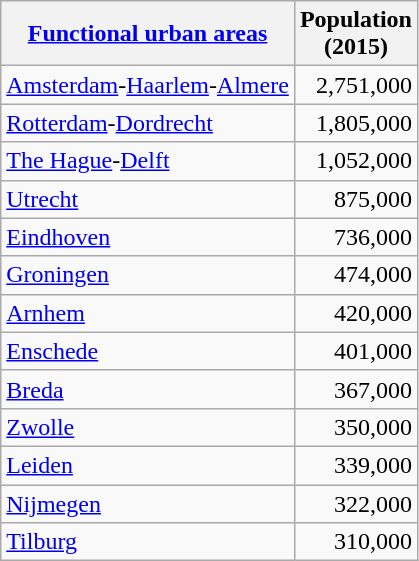<table class="wikitable sortable" style="text-align:left;">
<tr style="font-size:100%; text-align:center;">
<th align=center><a href='#'>Functional urban areas</a></th>
<th align=center>Population <br>(2015)</th>
</tr>
<tr>
<td><a href='#'>Amsterdam</a>-<a href='#'>Haarlem</a>-<a href='#'>Almere</a></td>
<td align=right>2,751,000</td>
</tr>
<tr>
<td><a href='#'>Rotterdam</a>-<a href='#'>Dordrecht</a></td>
<td align=right>1,805,000</td>
</tr>
<tr>
<td><a href='#'>The Hague</a>-<a href='#'>Delft</a></td>
<td align=right>1,052,000</td>
</tr>
<tr>
<td><a href='#'>Utrecht</a></td>
<td align=right>875,000</td>
</tr>
<tr>
<td><a href='#'>Eindhoven</a></td>
<td align=right>736,000</td>
</tr>
<tr>
<td><a href='#'>Groningen</a></td>
<td align=right>474,000</td>
</tr>
<tr>
<td><a href='#'>Arnhem</a></td>
<td align=right>420,000</td>
</tr>
<tr>
<td><a href='#'>Enschede</a></td>
<td align="right">401,000</td>
</tr>
<tr>
<td><a href='#'>Breda</a></td>
<td align=right>367,000</td>
</tr>
<tr>
<td><a href='#'>Zwolle</a></td>
<td align=right>350,000</td>
</tr>
<tr>
<td><a href='#'>Leiden</a></td>
<td align=right>339,000</td>
</tr>
<tr>
<td><a href='#'>Nijmegen</a></td>
<td align=right>322,000</td>
</tr>
<tr>
<td><a href='#'>Tilburg</a></td>
<td align=right>310,000</td>
</tr>
</table>
